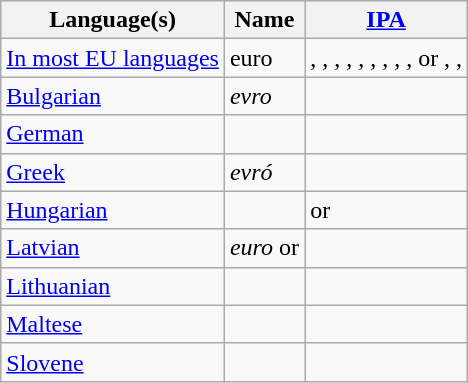<table class="wikitable">
<tr>
<th>Language(s)</th>
<th>Name</th>
<th><a href='#'>IPA</a></th>
</tr>
<tr>
<td><a href='#'>In most EU languages</a></td>
<td>euro</td>
<td>, , , , , , , , ,  or , , </td>
</tr>
<tr>
<td><a href='#'>Bulgarian</a></td>
<td> <em>evro</em></td>
<td></td>
</tr>
<tr>
<td><a href='#'>German</a></td>
<td></td>
<td></td>
</tr>
<tr>
<td><a href='#'>Greek</a></td>
<td> <em>evró</em></td>
<td></td>
</tr>
<tr>
<td><a href='#'>Hungarian</a></td>
<td></td>
<td> or </td>
</tr>
<tr>
<td><a href='#'>Latvian</a></td>
<td><em>euro</em> or </td>
<td></td>
</tr>
<tr>
<td><a href='#'>Lithuanian</a></td>
<td></td>
<td></td>
</tr>
<tr>
<td><a href='#'>Maltese</a></td>
<td></td>
<td></td>
</tr>
<tr>
<td><a href='#'>Slovene</a></td>
<td></td>
<td></td>
</tr>
</table>
